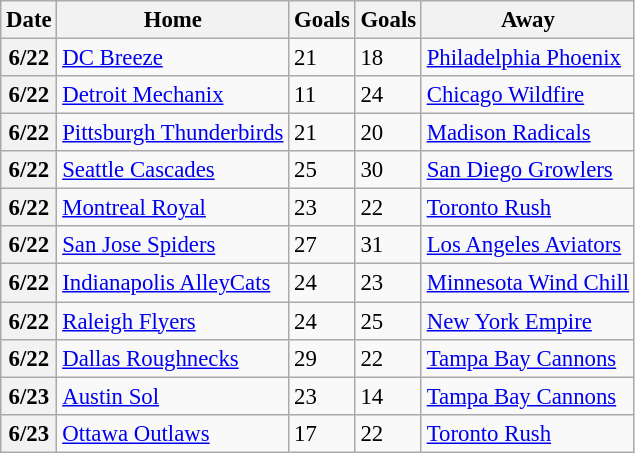<table class="wikitable" style="font-size: 95%;">
<tr>
<th>Date</th>
<th>Home</th>
<th>Goals</th>
<th>Goals</th>
<th>Away</th>
</tr>
<tr>
<th>6/22</th>
<td><a href='#'>DC Breeze</a></td>
<td>21</td>
<td>18</td>
<td><a href='#'>Philadelphia Phoenix</a></td>
</tr>
<tr>
<th>6/22</th>
<td><a href='#'>Detroit Mechanix</a></td>
<td>11</td>
<td>24</td>
<td><a href='#'>Chicago Wildfire</a></td>
</tr>
<tr>
<th>6/22</th>
<td><a href='#'>Pittsburgh Thunderbirds</a></td>
<td>21</td>
<td>20</td>
<td><a href='#'>Madison Radicals</a></td>
</tr>
<tr>
<th>6/22</th>
<td><a href='#'>Seattle Cascades</a></td>
<td>25</td>
<td>30</td>
<td><a href='#'>San Diego Growlers</a></td>
</tr>
<tr>
<th>6/22</th>
<td><a href='#'>Montreal Royal</a></td>
<td>23</td>
<td>22</td>
<td><a href='#'>Toronto Rush</a></td>
</tr>
<tr>
<th>6/22</th>
<td><a href='#'>San Jose Spiders</a></td>
<td>27</td>
<td>31</td>
<td><a href='#'>Los Angeles Aviators</a></td>
</tr>
<tr>
<th>6/22</th>
<td><a href='#'>Indianapolis AlleyCats</a></td>
<td>24</td>
<td>23</td>
<td><a href='#'>Minnesota Wind Chill</a></td>
</tr>
<tr>
<th>6/22</th>
<td><a href='#'>Raleigh Flyers</a></td>
<td>24</td>
<td>25</td>
<td><a href='#'>New York Empire</a></td>
</tr>
<tr>
<th>6/22</th>
<td><a href='#'>Dallas Roughnecks</a></td>
<td>29</td>
<td>22</td>
<td><a href='#'>Tampa Bay Cannons</a></td>
</tr>
<tr>
<th>6/23</th>
<td><a href='#'>Austin Sol</a></td>
<td>23</td>
<td>14</td>
<td><a href='#'>Tampa Bay Cannons</a></td>
</tr>
<tr>
<th>6/23</th>
<td><a href='#'>Ottawa Outlaws</a></td>
<td>17</td>
<td>22</td>
<td><a href='#'>Toronto Rush</a></td>
</tr>
</table>
